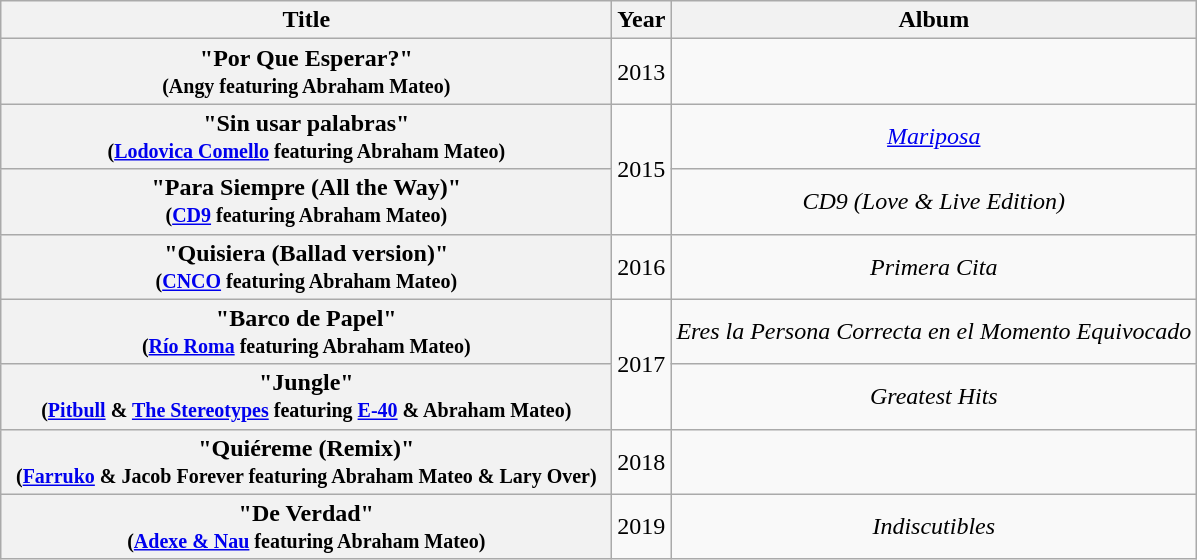<table class="wikitable plainrowheaders" style="text-align:center;">
<tr>
<th scope="col" style="width:25em;">Title</th>
<th scope="col">Year</th>
<th scope="col">Album</th>
</tr>
<tr>
<th scope="row">"Por Que Esperar?" <br><small>(Angy featuring Abraham Mateo)</small></th>
<td>2013</td>
<td></td>
</tr>
<tr>
<th scope="row">"Sin usar palabras" <br><small>(<a href='#'>Lodovica Comello</a> featuring Abraham Mateo)</small></th>
<td rowspan="2">2015</td>
<td><em><a href='#'>Mariposa</a></em></td>
</tr>
<tr>
<th scope="row">"Para Siempre (All the Way)" <br><small>(<a href='#'>CD9</a> featuring Abraham Mateo)</small></th>
<td><em>CD9 (Love & Live Edition)</em></td>
</tr>
<tr>
<th scope="row">"Quisiera (Ballad version)" <br><small>(<a href='#'>CNCO</a> featuring Abraham Mateo)</small></th>
<td>2016</td>
<td><em>Primera Cita</em></td>
</tr>
<tr>
<th scope="row">"Barco de Papel" <br><small>(<a href='#'>Río Roma</a> featuring Abraham Mateo)</small></th>
<td rowspan="2">2017</td>
<td><em>Eres la Persona Correcta en el Momento Equivocado</em></td>
</tr>
<tr>
<th scope="row">"Jungle" <br><small>(<a href='#'>Pitbull</a> & <a href='#'>The Stereotypes</a> featuring <a href='#'>E-40</a> & Abraham Mateo)</small></th>
<td><em>Greatest Hits</em></td>
</tr>
<tr>
<th scope="row">"Quiéreme (Remix)" <br><small>(<a href='#'>Farruko</a> & Jacob Forever featuring Abraham Mateo & Lary Over)</small></th>
<td rowspan="1">2018</td>
<td></td>
</tr>
<tr>
<th scope="row">"De Verdad" <br><small>(<a href='#'>Adexe & Nau</a> featuring Abraham Mateo)</small></th>
<td rowspan="1">2019</td>
<td><em>Indiscutibles</em></td>
</tr>
</table>
